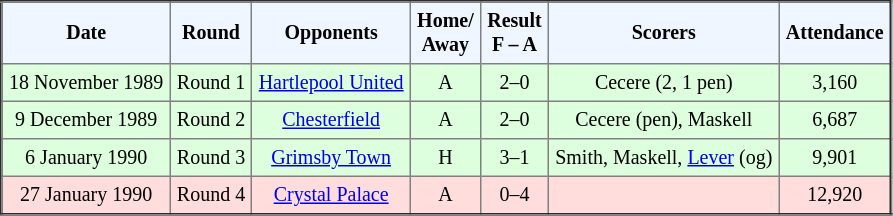<table border="2" cellpadding="4" style="border-collapse:collapse; text-align:center; font-size:smaller;">
<tr style="background:#f0f6ff;">
<th><strong>Date</strong></th>
<th><strong>Round</strong></th>
<th><strong>Opponents</strong></th>
<th><strong>Home/<br>Away</strong></th>
<th><strong>Result<br>F – A</strong></th>
<th><strong>Scorers</strong></th>
<th><strong>Attendance</strong></th>
</tr>
<tr bgcolor="#ddffdd">
<td>18 November 1989</td>
<td>Round 1</td>
<td><a href='#'>Hartlepool United</a></td>
<td>A</td>
<td>2–0</td>
<td>Cecere (2, 1 pen)</td>
<td>3,160</td>
</tr>
<tr bgcolor="#ddffdd">
<td>9 December 1989</td>
<td>Round 2</td>
<td><a href='#'>Chesterfield</a></td>
<td>A</td>
<td>2–0</td>
<td>Cecere (pen), Maskell</td>
<td>6,687</td>
</tr>
<tr bgcolor="#ddffdd">
<td>6 January 1990</td>
<td>Round 3</td>
<td><a href='#'>Grimsby Town</a></td>
<td>H</td>
<td>3–1</td>
<td>Smith, Maskell, <a href='#'>Lever</a> (og)</td>
<td>9,901</td>
</tr>
<tr bgcolor="#ffdddd">
<td>27 January 1990</td>
<td>Round 4</td>
<td><a href='#'>Crystal Palace</a></td>
<td>A</td>
<td>0–4</td>
<td></td>
<td>12,920</td>
</tr>
</table>
